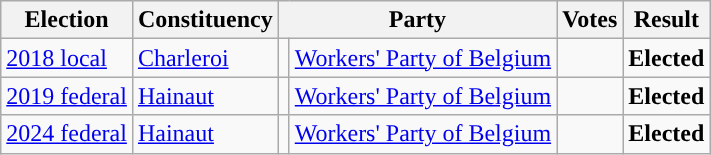<table class="wikitable" style="text-align:left;">
<tr>
<th scope=col>Election</th>
<th scope=col>Constituency</th>
<th scope=col colspan="2">Party</th>
<th scope=col>Votes</th>
<th scope=col>Result</th>
</tr>
<tr>
<td><a href='#'>2018 local</a></td>
<td><a href='#'>Charleroi</a></td>
<td style="background:"></td>
<td><a href='#'>Workers' Party of Belgium</a></td>
<td align=right></td>
<td><strong>Elected</strong></td>
</tr>
<tr>
<td><a href='#'>2019 federal</a></td>
<td><a href='#'>Hainaut</a></td>
<td style="background:"></td>
<td><a href='#'>Workers' Party of Belgium</a></td>
<td align=right></td>
<td><strong>Elected</strong></td>
</tr>
<tr>
<td><a href='#'>2024 federal</a></td>
<td><a href='#'>Hainaut</a></td>
<td style="background:"></td>
<td><a href='#'>Workers' Party of Belgium</a></td>
<td align=right></td>
<td><strong>Elected</strong></td>
</tr>
</table>
